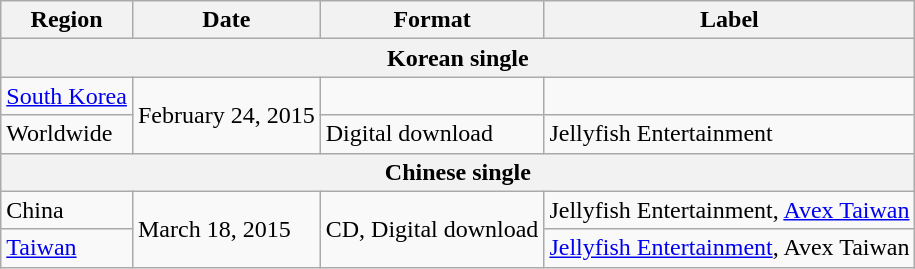<table class = "wikitable">
<tr>
<th>Region</th>
<th>Date</th>
<th>Format</th>
<th>Label</th>
</tr>
<tr>
<th colspan="4">Korean single</th>
</tr>
<tr>
<td><a href='#'>South Korea</a></td>
<td rowspan=2>February 24, 2015</td>
<td></td>
<td></td>
</tr>
<tr>
<td>Worldwide</td>
<td>Digital download</td>
<td>Jellyfish Entertainment</td>
</tr>
<tr>
<th colspan="4">Chinese single</th>
</tr>
<tr>
<td rowspan="1">China</td>
<td rowspan="2">March 18, 2015</td>
<td rowspan="2">CD, Digital download</td>
<td rowspan="1">Jellyfish Entertainment, <a href='#'>Avex Taiwan</a></td>
</tr>
<tr>
<td rowspan="1"><a href='#'>Taiwan</a></td>
<td rowspan="1"><a href='#'>Jellyfish Entertainment</a>, Avex Taiwan</td>
</tr>
</table>
